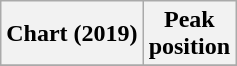<table class="wikitable sortable plainrowheaders" style="text-align:center">
<tr>
<th scope="col">Chart (2019)</th>
<th scope="col">Peak<br>position</th>
</tr>
<tr>
</tr>
</table>
